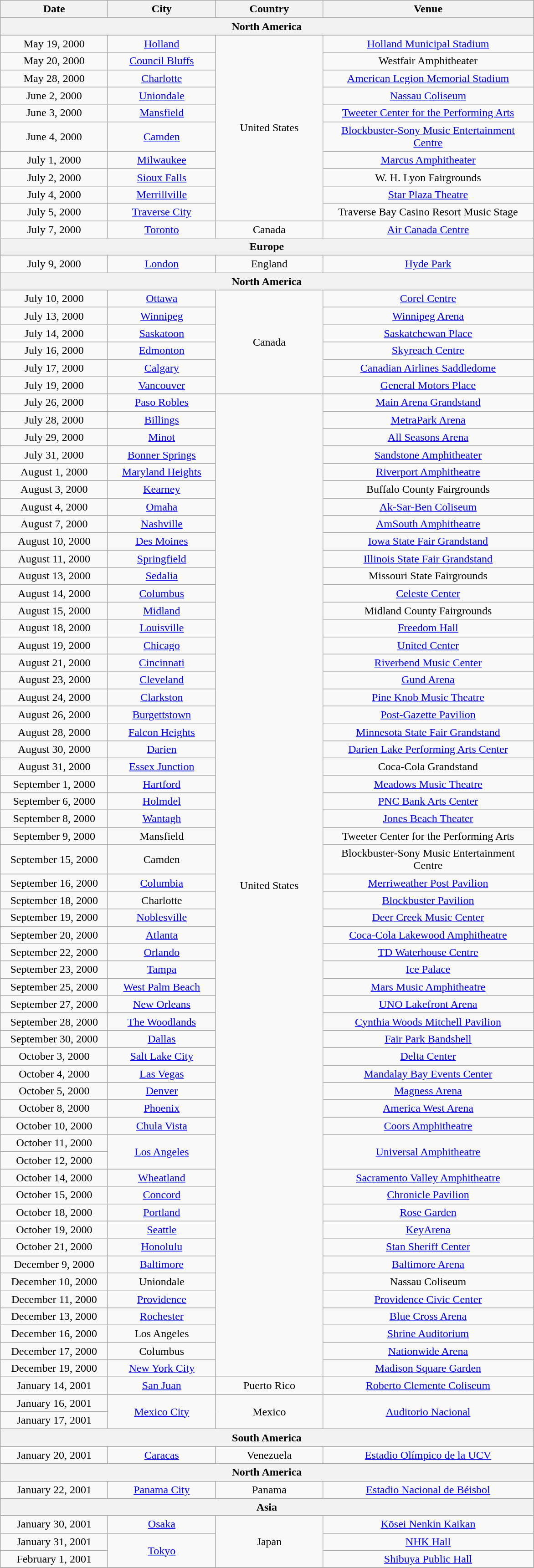<table class="wikitable" style="text-align:center;">
<tr>
<th style="width:150px;">Date</th>
<th style="width:150px;">City</th>
<th style="width:150px;">Country</th>
<th style="width:300px;">Venue</th>
</tr>
<tr>
<th colspan="4">North America</th>
</tr>
<tr>
<td>May 19, 2000</td>
<td><a href='#'>Holland</a></td>
<td rowspan="10">United States</td>
<td><a href='#'>Holland Municipal Stadium</a></td>
</tr>
<tr>
<td>May 20, 2000</td>
<td><a href='#'>Council Bluffs</a></td>
<td>Westfair Amphitheater</td>
</tr>
<tr>
<td>May 28, 2000</td>
<td><a href='#'>Charlotte</a></td>
<td><a href='#'>American Legion Memorial Stadium</a></td>
</tr>
<tr>
<td>June 2, 2000</td>
<td><a href='#'>Uniondale</a></td>
<td><a href='#'>Nassau Coliseum</a></td>
</tr>
<tr>
<td>June 3, 2000</td>
<td><a href='#'>Mansfield</a></td>
<td><a href='#'>Tweeter Center for the Performing Arts</a></td>
</tr>
<tr>
<td>June 4, 2000</td>
<td><a href='#'>Camden</a></td>
<td><a href='#'>Blockbuster-Sony Music Entertainment Centre</a></td>
</tr>
<tr>
<td>July 1, 2000</td>
<td><a href='#'>Milwaukee</a></td>
<td><a href='#'>Marcus Amphitheater</a></td>
</tr>
<tr>
<td>July 2, 2000</td>
<td><a href='#'>Sioux Falls</a></td>
<td>W. H. Lyon Fairgrounds</td>
</tr>
<tr>
<td>July 4, 2000</td>
<td><a href='#'>Merrillville</a></td>
<td><a href='#'>Star Plaza Theatre</a></td>
</tr>
<tr>
<td>July 5, 2000</td>
<td><a href='#'>Traverse City</a></td>
<td>Traverse Bay Casino Resort Music Stage</td>
</tr>
<tr>
<td>July 7, 2000</td>
<td><a href='#'>Toronto</a></td>
<td>Canada</td>
<td><a href='#'>Air Canada Centre</a></td>
</tr>
<tr>
<th colspan="4">Europe</th>
</tr>
<tr>
<td>July 9, 2000</td>
<td><a href='#'>London</a></td>
<td>England</td>
<td><a href='#'>Hyde Park</a></td>
</tr>
<tr>
<th colspan="4">North America</th>
</tr>
<tr>
<td>July 10, 2000</td>
<td><a href='#'>Ottawa</a></td>
<td rowspan="6">Canada</td>
<td><a href='#'>Corel Centre</a></td>
</tr>
<tr>
<td>July 13, 2000</td>
<td><a href='#'>Winnipeg</a></td>
<td><a href='#'>Winnipeg Arena</a></td>
</tr>
<tr>
<td>July 14, 2000</td>
<td><a href='#'>Saskatoon</a></td>
<td><a href='#'>Saskatchewan Place</a></td>
</tr>
<tr>
<td>July 16, 2000</td>
<td><a href='#'>Edmonton</a></td>
<td><a href='#'>Skyreach Centre</a></td>
</tr>
<tr>
<td>July 17, 2000</td>
<td><a href='#'>Calgary</a></td>
<td><a href='#'>Canadian Airlines Saddledome</a></td>
</tr>
<tr>
<td>July 19, 2000</td>
<td><a href='#'>Vancouver</a></td>
<td><a href='#'>General Motors Place</a></td>
</tr>
<tr>
<td>July 26, 2000</td>
<td><a href='#'>Paso Robles</a></td>
<td rowspan="56">United States</td>
<td><a href='#'>Main Arena Grandstand</a></td>
</tr>
<tr>
<td>July 28, 2000</td>
<td><a href='#'>Billings</a></td>
<td><a href='#'>MetraPark Arena</a></td>
</tr>
<tr>
<td>July 29, 2000</td>
<td><a href='#'>Minot</a></td>
<td><a href='#'>All Seasons Arena</a></td>
</tr>
<tr>
<td>July 31, 2000</td>
<td><a href='#'>Bonner Springs</a></td>
<td><a href='#'>Sandstone Amphitheater</a></td>
</tr>
<tr>
<td>August 1, 2000</td>
<td><a href='#'>Maryland Heights</a></td>
<td><a href='#'>Riverport Amphitheatre</a></td>
</tr>
<tr>
<td>August 3, 2000</td>
<td><a href='#'>Kearney</a></td>
<td>Buffalo County Fairgrounds</td>
</tr>
<tr>
<td>August 4, 2000</td>
<td><a href='#'>Omaha</a></td>
<td><a href='#'>Ak-Sar-Ben Coliseum</a></td>
</tr>
<tr>
<td>August 7, 2000</td>
<td><a href='#'>Nashville</a></td>
<td><a href='#'>AmSouth Amphitheatre</a></td>
</tr>
<tr>
<td>August 10, 2000</td>
<td><a href='#'>Des Moines</a></td>
<td><a href='#'>Iowa State Fair Grandstand</a></td>
</tr>
<tr>
<td>August 11, 2000</td>
<td><a href='#'>Springfield</a></td>
<td><a href='#'>Illinois State Fair Grandstand</a></td>
</tr>
<tr>
<td>August 13, 2000</td>
<td><a href='#'>Sedalia</a></td>
<td>Missouri State Fairgrounds</td>
</tr>
<tr>
<td>August 14, 2000</td>
<td><a href='#'>Columbus</a></td>
<td><a href='#'>Celeste Center</a></td>
</tr>
<tr>
<td>August 15, 2000</td>
<td><a href='#'>Midland</a></td>
<td>Midland County Fairgrounds</td>
</tr>
<tr>
<td>August 18, 2000</td>
<td><a href='#'>Louisville</a></td>
<td><a href='#'>Freedom Hall</a></td>
</tr>
<tr>
<td>August 19, 2000</td>
<td><a href='#'>Chicago</a></td>
<td><a href='#'>United Center</a></td>
</tr>
<tr>
<td>August 21, 2000</td>
<td><a href='#'>Cincinnati</a></td>
<td><a href='#'>Riverbend Music Center</a></td>
</tr>
<tr>
<td>August 23, 2000</td>
<td><a href='#'>Cleveland</a></td>
<td><a href='#'>Gund Arena</a></td>
</tr>
<tr>
<td>August 24, 2000</td>
<td><a href='#'>Clarkston</a></td>
<td><a href='#'>Pine Knob Music Theatre</a></td>
</tr>
<tr>
<td>August 26, 2000</td>
<td><a href='#'>Burgettstown</a></td>
<td><a href='#'>Post-Gazette Pavilion</a></td>
</tr>
<tr>
<td>August 28, 2000</td>
<td><a href='#'>Falcon Heights</a></td>
<td><a href='#'>Minnesota State Fair Grandstand</a></td>
</tr>
<tr>
<td>August 30, 2000</td>
<td><a href='#'>Darien</a></td>
<td><a href='#'>Darien Lake Performing Arts Center</a></td>
</tr>
<tr>
<td>August 31, 2000</td>
<td><a href='#'>Essex Junction</a></td>
<td>Coca-Cola Grandstand</td>
</tr>
<tr>
<td>September 1, 2000</td>
<td><a href='#'>Hartford</a></td>
<td><a href='#'>Meadows Music Theatre</a></td>
</tr>
<tr>
<td>September 6, 2000</td>
<td><a href='#'>Holmdel</a></td>
<td><a href='#'>PNC Bank Arts Center</a></td>
</tr>
<tr>
<td>September 8, 2000</td>
<td><a href='#'>Wantagh</a></td>
<td><a href='#'>Jones Beach Theater</a></td>
</tr>
<tr>
<td>September 9, 2000</td>
<td>Mansfield</td>
<td>Tweeter Center for the Performing Arts</td>
</tr>
<tr>
<td>September 15, 2000</td>
<td>Camden</td>
<td>Blockbuster-Sony Music Entertainment Centre</td>
</tr>
<tr>
<td>September 16, 2000</td>
<td><a href='#'>Columbia</a></td>
<td><a href='#'>Merriweather Post Pavilion</a></td>
</tr>
<tr>
<td>September 18, 2000</td>
<td>Charlotte</td>
<td><a href='#'>Blockbuster Pavilion</a></td>
</tr>
<tr>
<td>September 19, 2000</td>
<td><a href='#'>Noblesville</a></td>
<td><a href='#'>Deer Creek Music Center</a></td>
</tr>
<tr>
<td>September 20, 2000</td>
<td><a href='#'>Atlanta</a></td>
<td><a href='#'>Coca-Cola Lakewood Amphitheatre</a></td>
</tr>
<tr>
<td>September 22, 2000</td>
<td><a href='#'>Orlando</a></td>
<td><a href='#'>TD Waterhouse Centre</a></td>
</tr>
<tr>
<td>September 23, 2000</td>
<td><a href='#'>Tampa</a></td>
<td><a href='#'>Ice Palace</a></td>
</tr>
<tr>
<td>September 25, 2000</td>
<td><a href='#'>West Palm Beach</a></td>
<td><a href='#'>Mars Music Amphitheatre</a></td>
</tr>
<tr>
<td>September 27, 2000</td>
<td><a href='#'>New Orleans</a></td>
<td><a href='#'>UNO Lakefront Arena</a></td>
</tr>
<tr>
<td>September 28, 2000</td>
<td><a href='#'>The Woodlands</a></td>
<td><a href='#'>Cynthia Woods Mitchell Pavilion</a></td>
</tr>
<tr>
<td>September 30, 2000</td>
<td><a href='#'>Dallas</a></td>
<td><a href='#'>Fair Park Bandshell</a></td>
</tr>
<tr>
<td>October 3, 2000</td>
<td><a href='#'>Salt Lake City</a></td>
<td><a href='#'>Delta Center</a></td>
</tr>
<tr>
<td>October 4, 2000</td>
<td><a href='#'>Las Vegas</a></td>
<td><a href='#'>Mandalay Bay Events Center</a></td>
</tr>
<tr>
<td>October 5, 2000</td>
<td><a href='#'>Denver</a></td>
<td><a href='#'>Magness Arena</a></td>
</tr>
<tr>
<td>October 8, 2000</td>
<td><a href='#'>Phoenix</a></td>
<td><a href='#'>America West Arena</a></td>
</tr>
<tr>
<td>October 10, 2000</td>
<td><a href='#'>Chula Vista</a></td>
<td><a href='#'>Coors Amphitheatre</a></td>
</tr>
<tr>
<td>October 11, 2000</td>
<td rowspan="2"><a href='#'>Los Angeles</a></td>
<td rowspan="2"><a href='#'>Universal Amphitheatre</a></td>
</tr>
<tr>
<td>October 12, 2000</td>
</tr>
<tr>
<td>October 14, 2000</td>
<td><a href='#'>Wheatland</a></td>
<td><a href='#'>Sacramento Valley Amphitheatre</a></td>
</tr>
<tr>
<td>October 15, 2000</td>
<td><a href='#'>Concord</a></td>
<td><a href='#'>Chronicle Pavilion</a></td>
</tr>
<tr>
<td>October 18, 2000</td>
<td><a href='#'>Portland</a></td>
<td><a href='#'>Rose Garden</a></td>
</tr>
<tr>
<td>October 19, 2000</td>
<td><a href='#'>Seattle</a></td>
<td><a href='#'>KeyArena</a></td>
</tr>
<tr>
<td>October 21, 2000</td>
<td><a href='#'>Honolulu</a></td>
<td><a href='#'>Stan Sheriff Center</a></td>
</tr>
<tr>
<td>December 9, 2000</td>
<td><a href='#'>Baltimore</a></td>
<td><a href='#'>Baltimore Arena</a></td>
</tr>
<tr>
<td>December 10, 2000</td>
<td>Uniondale</td>
<td>Nassau Coliseum</td>
</tr>
<tr>
<td>December 11, 2000</td>
<td><a href='#'>Providence</a></td>
<td><a href='#'>Providence Civic Center</a></td>
</tr>
<tr>
<td>December 13, 2000</td>
<td><a href='#'>Rochester</a></td>
<td><a href='#'>Blue Cross Arena</a></td>
</tr>
<tr>
<td>December 16, 2000</td>
<td>Los Angeles</td>
<td><a href='#'>Shrine Auditorium</a></td>
</tr>
<tr>
<td>December 17, 2000</td>
<td>Columbus</td>
<td><a href='#'>Nationwide Arena</a></td>
</tr>
<tr>
<td>December 19, 2000</td>
<td><a href='#'>New York City</a></td>
<td><a href='#'>Madison Square Garden</a></td>
</tr>
<tr>
<td>January 14, 2001</td>
<td><a href='#'>San Juan</a></td>
<td>Puerto Rico</td>
<td><a href='#'>Roberto Clemente Coliseum</a></td>
</tr>
<tr>
<td>January 16, 2001</td>
<td rowspan="2"><a href='#'>Mexico City</a></td>
<td rowspan="2">Mexico</td>
<td rowspan="2"><a href='#'>Auditorio Nacional</a></td>
</tr>
<tr>
<td>January 17, 2001</td>
</tr>
<tr>
<th colspan="4">South America</th>
</tr>
<tr>
<td>January 20, 2001</td>
<td><a href='#'>Caracas</a></td>
<td>Venezuela</td>
<td><a href='#'>Estadio Olímpico de la UCV</a></td>
</tr>
<tr>
<th colspan="4">North America</th>
</tr>
<tr>
<td>January 22, 2001</td>
<td><a href='#'>Panama City</a></td>
<td>Panama</td>
<td><a href='#'>Estadio Nacional de Béisbol</a></td>
</tr>
<tr>
<th colspan="4">Asia</th>
</tr>
<tr>
<td>January 30, 2001</td>
<td><a href='#'>Osaka</a></td>
<td rowspan="3">Japan</td>
<td><a href='#'>Kōsei Nenkin Kaikan</a></td>
</tr>
<tr>
<td>January 31, 2001</td>
<td rowspan="2"><a href='#'>Tokyo</a></td>
<td><a href='#'>NHK Hall</a></td>
</tr>
<tr>
<td>February 1, 2001</td>
<td><a href='#'>Shibuya Public Hall</a></td>
</tr>
<tr>
</tr>
</table>
